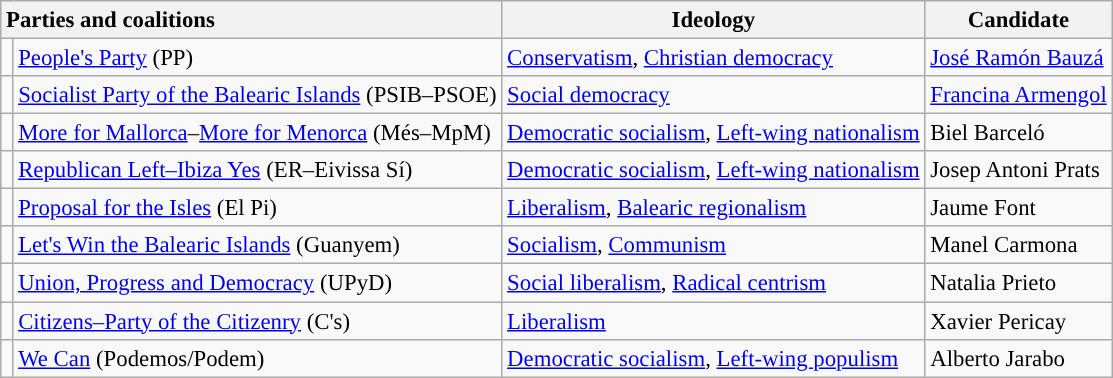<table class="wikitable" style="font-size:95%;">
<tr>
<th style="text-align:left;" colspan="2">Parties and coalitions</th>
<th>Ideology</th>
<th>Candidate</th>
</tr>
<tr>
<td width="1" style="color:inherit;background:"></td>
<td><a href='#'>People's Party</a> (PP)</td>
<td><a href='#'>Conservatism</a>, <a href='#'>Christian democracy</a></td>
<td><a href='#'>José Ramón Bauzá</a></td>
</tr>
<tr>
<td style="color:inherit;background:"></td>
<td><a href='#'>Socialist Party of the Balearic Islands</a> (PSIB–PSOE)</td>
<td><a href='#'>Social democracy</a></td>
<td><a href='#'>Francina Armengol</a></td>
</tr>
<tr>
<td style="color:inherit;background:"></td>
<td><a href='#'>More for Mallorca</a>–<a href='#'>More for Menorca</a> (Més–MpM)</td>
<td><a href='#'>Democratic socialism</a>, <a href='#'>Left-wing nationalism</a></td>
<td>Biel Barceló</td>
</tr>
<tr>
<td style="color:inherit;background:"></td>
<td><a href='#'>Republican Left–Ibiza Yes</a> (ER–Eivissa Sí)</td>
<td><a href='#'>Democratic socialism</a>, <a href='#'>Left-wing nationalism</a></td>
<td>Josep Antoni Prats</td>
</tr>
<tr>
<td style="color:inherit;background:"></td>
<td><a href='#'>Proposal for the Isles</a> (El Pi)</td>
<td><a href='#'>Liberalism</a>, <a href='#'>Balearic regionalism</a></td>
<td>Jaume Font</td>
</tr>
<tr>
<td style="color:inherit;background:"></td>
<td><a href='#'>Let's Win the Balearic Islands</a> (Guanyem)</td>
<td><a href='#'>Socialism</a>, <a href='#'>Communism</a></td>
<td>Manel Carmona</td>
</tr>
<tr>
<td style="color:inherit;background:"></td>
<td><a href='#'>Union, Progress and Democracy</a> (UPyD)</td>
<td><a href='#'>Social liberalism</a>, <a href='#'>Radical centrism</a></td>
<td>Natalia Prieto</td>
</tr>
<tr>
<td style="color:inherit;background:"></td>
<td><a href='#'>Citizens–Party of the Citizenry</a> (C's)</td>
<td><a href='#'>Liberalism</a></td>
<td>Xavier Pericay</td>
</tr>
<tr>
<td style="color:inherit;background:"></td>
<td><a href='#'>We Can</a> (Podemos/Podem)</td>
<td><a href='#'>Democratic socialism</a>, <a href='#'>Left-wing populism</a></td>
<td>Alberto Jarabo</td>
</tr>
</table>
